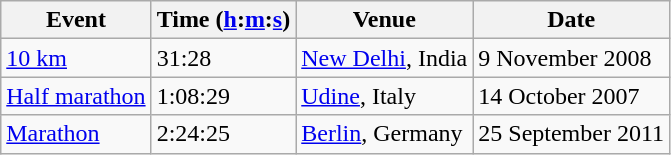<table class="wikitable">
<tr>
<th>Event</th>
<th>Time (<a href='#'>h</a>:<a href='#'>m</a>:<a href='#'>s</a>)</th>
<th>Venue</th>
<th>Date</th>
</tr>
<tr>
<td><a href='#'>10 km</a></td>
<td>31:28</td>
<td><a href='#'>New Delhi</a>, India</td>
<td>9 November 2008</td>
</tr>
<tr>
<td><a href='#'>Half marathon</a></td>
<td>1:08:29</td>
<td><a href='#'>Udine</a>, Italy</td>
<td>14 October 2007</td>
</tr>
<tr>
<td><a href='#'>Marathon</a></td>
<td>2:24:25</td>
<td><a href='#'>Berlin</a>, Germany</td>
<td>25 September 2011</td>
</tr>
</table>
